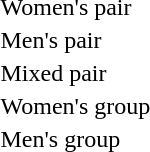<table>
<tr>
<td>Women's pair</td>
<td></td>
<td></td>
<td></td>
</tr>
<tr>
<td>Men's pair</td>
<td></td>
<td></td>
<td></td>
</tr>
<tr>
<td>Mixed pair</td>
<td></td>
<td></td>
<td></td>
</tr>
<tr>
<td>Women's group</td>
<td></td>
<td></td>
<td></td>
</tr>
<tr>
<td>Men's group</td>
<td></td>
<td></td>
<td></td>
</tr>
</table>
